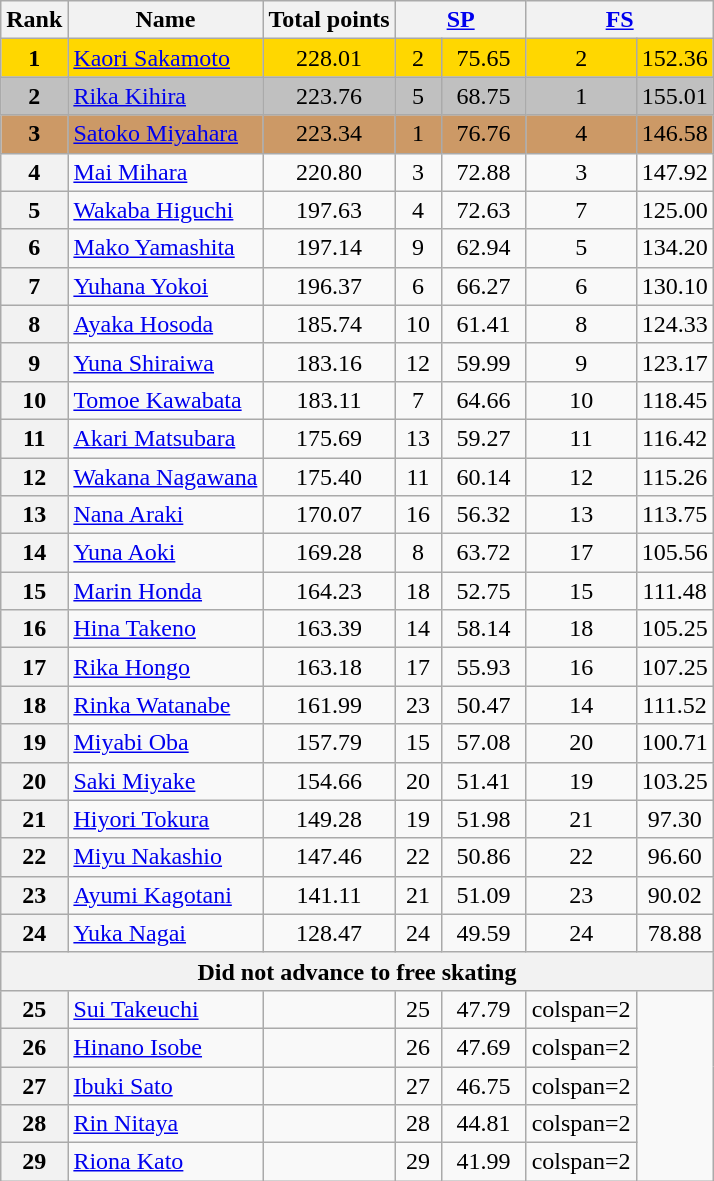<table class="wikitable sortable">
<tr>
<th>Rank</th>
<th>Name</th>
<th>Total points</th>
<th colspan="2" width="80px"><a href='#'>SP</a></th>
<th colspan="2" width="80px"><a href='#'>FS</a></th>
</tr>
<tr bgcolor="gold">
<td align="center"><strong>1</strong></td>
<td><a href='#'>Kaori Sakamoto</a></td>
<td align="center">228.01</td>
<td align="center">2</td>
<td align="center">75.65</td>
<td align="center">2</td>
<td align="center">152.36</td>
</tr>
<tr bgcolor="silver">
<td align="center"><strong>2</strong></td>
<td><a href='#'>Rika Kihira</a></td>
<td align="center">223.76</td>
<td align="center">5</td>
<td align="center">68.75</td>
<td align="center">1</td>
<td align="center">155.01</td>
</tr>
<tr bgcolor="cc9966">
<td align="center"><strong>3</strong></td>
<td><a href='#'>Satoko Miyahara</a></td>
<td align="center">223.34</td>
<td align="center">1</td>
<td align="center">76.76</td>
<td align="center">4</td>
<td align="center">146.58</td>
</tr>
<tr>
<th>4</th>
<td><a href='#'>Mai Mihara</a></td>
<td align="center">220.80</td>
<td align="center">3</td>
<td align="center">72.88</td>
<td align="center">3</td>
<td align="center">147.92</td>
</tr>
<tr>
<th>5</th>
<td><a href='#'>Wakaba Higuchi</a></td>
<td align="center">197.63</td>
<td align="center">4</td>
<td align="center">72.63</td>
<td align="center">7</td>
<td align="center">125.00</td>
</tr>
<tr>
<th>6</th>
<td><a href='#'>Mako Yamashita</a></td>
<td align="center">197.14</td>
<td align="center">9</td>
<td align="center">62.94</td>
<td align="center">5</td>
<td align="center">134.20</td>
</tr>
<tr>
<th>7</th>
<td><a href='#'>Yuhana Yokoi</a></td>
<td align="center">196.37</td>
<td align="center">6</td>
<td align="center">66.27</td>
<td align="center">6</td>
<td align="center">130.10</td>
</tr>
<tr>
<th>8</th>
<td><a href='#'>Ayaka Hosoda</a></td>
<td align="center">185.74</td>
<td align="center">10</td>
<td align="center">61.41</td>
<td align="center">8</td>
<td align="center">124.33</td>
</tr>
<tr>
<th>9</th>
<td><a href='#'>Yuna Shiraiwa</a></td>
<td align="center">183.16</td>
<td align="center">12</td>
<td align="center">59.99</td>
<td align="center">9</td>
<td align="center">123.17</td>
</tr>
<tr>
<th>10</th>
<td><a href='#'>Tomoe Kawabata</a></td>
<td align="center">183.11</td>
<td align="center">7</td>
<td align="center">64.66</td>
<td align="center">10</td>
<td align="center">118.45</td>
</tr>
<tr>
<th>11</th>
<td><a href='#'>Akari Matsubara</a></td>
<td align="center">175.69</td>
<td align="center">13</td>
<td align="center">59.27</td>
<td align="center">11</td>
<td align="center">116.42</td>
</tr>
<tr>
<th>12</th>
<td><a href='#'>Wakana Nagawana</a></td>
<td align="center">175.40</td>
<td align="center">11</td>
<td align="center">60.14</td>
<td align="center">12</td>
<td align="center">115.26</td>
</tr>
<tr>
<th>13</th>
<td><a href='#'>Nana Araki</a></td>
<td align="center">170.07</td>
<td align="center">16</td>
<td align="center">56.32</td>
<td align="center">13</td>
<td align="center">113.75</td>
</tr>
<tr>
<th>14</th>
<td><a href='#'>Yuna Aoki</a></td>
<td align="center">169.28</td>
<td align="center">8</td>
<td align="center">63.72</td>
<td align="center">17</td>
<td align="center">105.56</td>
</tr>
<tr>
<th>15</th>
<td><a href='#'>Marin Honda</a></td>
<td align="center">164.23</td>
<td align="center">18</td>
<td align="center">52.75</td>
<td align="center">15</td>
<td align="center">111.48</td>
</tr>
<tr>
<th>16</th>
<td><a href='#'>Hina Takeno</a></td>
<td align="center">163.39</td>
<td align="center">14</td>
<td align="center">58.14</td>
<td align="center">18</td>
<td align="center">105.25</td>
</tr>
<tr>
<th>17</th>
<td><a href='#'>Rika Hongo</a></td>
<td align="center">163.18</td>
<td align="center">17</td>
<td align="center">55.93</td>
<td align="center">16</td>
<td align="center">107.25</td>
</tr>
<tr>
<th>18</th>
<td><a href='#'>Rinka Watanabe</a></td>
<td align="center">161.99</td>
<td align="center">23</td>
<td align="center">50.47</td>
<td align="center">14</td>
<td align="center">111.52</td>
</tr>
<tr>
<th>19</th>
<td><a href='#'>Miyabi Oba</a></td>
<td align="center">157.79</td>
<td align="center">15</td>
<td align="center">57.08</td>
<td align="center">20</td>
<td align="center">100.71</td>
</tr>
<tr>
<th>20</th>
<td><a href='#'>Saki Miyake</a></td>
<td align="center">154.66</td>
<td align="center">20</td>
<td align="center">51.41</td>
<td align="center">19</td>
<td align="center">103.25</td>
</tr>
<tr>
<th>21</th>
<td><a href='#'>Hiyori Tokura</a></td>
<td align="center">149.28</td>
<td align="center">19</td>
<td align="center">51.98</td>
<td align="center">21</td>
<td align="center">97.30</td>
</tr>
<tr>
<th>22</th>
<td><a href='#'>Miyu Nakashio</a></td>
<td align="center">147.46</td>
<td align="center">22</td>
<td align="center">50.86</td>
<td align="center">22</td>
<td align="center">96.60</td>
</tr>
<tr>
<th>23</th>
<td><a href='#'>Ayumi Kagotani</a></td>
<td align="center">141.11</td>
<td align="center">21</td>
<td align="center">51.09</td>
<td align="center">23</td>
<td align="center">90.02</td>
</tr>
<tr>
<th>24</th>
<td><a href='#'>Yuka Nagai</a></td>
<td align="center">128.47</td>
<td align="center">24</td>
<td align="center">49.59</td>
<td align="center">24</td>
<td align="center">78.88</td>
</tr>
<tr>
<th colspan=7>Did not advance to free skating</th>
</tr>
<tr>
<th>25</th>
<td><a href='#'>Sui Takeuchi</a></td>
<td></td>
<td align="center">25</td>
<td align="center">47.79</td>
<td>colspan=2 </td>
</tr>
<tr>
<th>26</th>
<td><a href='#'>Hinano Isobe</a></td>
<td></td>
<td align="center">26</td>
<td align="center">47.69</td>
<td>colspan=2 </td>
</tr>
<tr>
<th>27</th>
<td><a href='#'>Ibuki Sato</a></td>
<td></td>
<td align="center">27</td>
<td align="center">46.75</td>
<td>colspan=2 </td>
</tr>
<tr>
<th>28</th>
<td><a href='#'>Rin Nitaya</a></td>
<td></td>
<td align="center">28</td>
<td align="center">44.81</td>
<td>colspan=2 </td>
</tr>
<tr>
<th>29</th>
<td><a href='#'>Riona Kato</a></td>
<td></td>
<td align="center">29</td>
<td align="center">41.99</td>
<td>colspan=2 </td>
</tr>
</table>
